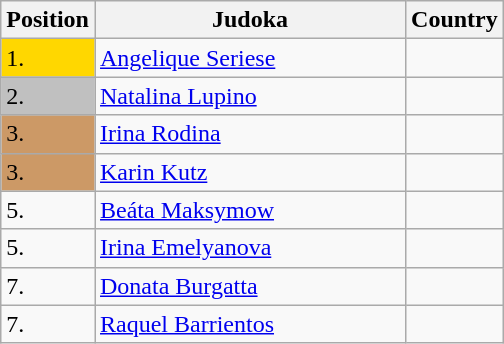<table class=wikitable>
<tr>
<th width=10>Position</th>
<th width=200>Judoka</th>
<th width=10>Country</th>
</tr>
<tr>
<td bgcolor=gold>1.</td>
<td><a href='#'>Angelique Seriese</a></td>
<td></td>
</tr>
<tr>
<td bgcolor=silver>2.</td>
<td><a href='#'>Natalina Lupino</a></td>
<td></td>
</tr>
<tr>
<td bgcolor=CC9966>3.</td>
<td><a href='#'>Irina Rodina</a></td>
<td></td>
</tr>
<tr>
<td bgcolor=CC9966>3.</td>
<td><a href='#'>Karin Kutz</a></td>
<td></td>
</tr>
<tr>
<td>5.</td>
<td><a href='#'>Beáta Maksymow</a></td>
<td></td>
</tr>
<tr>
<td>5.</td>
<td><a href='#'>Irina Emelyanova</a></td>
<td></td>
</tr>
<tr>
<td>7.</td>
<td><a href='#'>Donata Burgatta</a></td>
<td></td>
</tr>
<tr>
<td>7.</td>
<td><a href='#'>Raquel Barrientos</a></td>
<td></td>
</tr>
</table>
